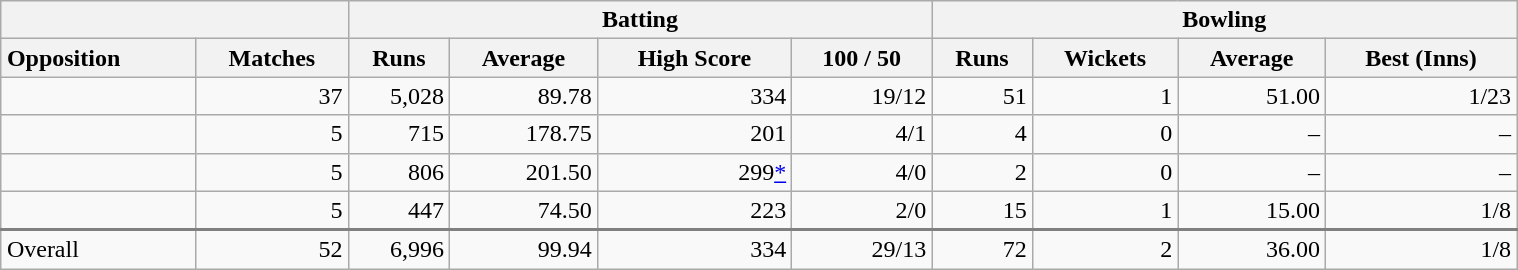<table class="wikitable" style="margin:1em auto 1em auto; width:80%;">
<tr>
<th colspan=2> </th>
<th colspan=4>Batting</th>
<th colspan=4>Bowling</th>
</tr>
<tr>
<th style="text-align:left;">Opposition</th>
<th>Matches</th>
<th>Runs</th>
<th>Average</th>
<th>High Score</th>
<th>100 / 50</th>
<th>Runs</th>
<th>Wickets</th>
<th>Average</th>
<th>Best (Inns)</th>
</tr>
<tr style="text-align:right;">
<td style="text-align:left;"></td>
<td>37</td>
<td>5,028</td>
<td>89.78</td>
<td>334</td>
<td>19/12</td>
<td>51</td>
<td>1</td>
<td>51.00</td>
<td>1/23</td>
</tr>
<tr style="text-align:right;">
<td style="text-align:left;"></td>
<td>5</td>
<td>715</td>
<td>178.75</td>
<td>201</td>
<td>4/1</td>
<td>4</td>
<td>0</td>
<td> –</td>
<td> –</td>
</tr>
<tr style="text-align:right;">
<td style="text-align:left;"></td>
<td>5</td>
<td>806</td>
<td>201.50</td>
<td>299<a href='#'>*</a></td>
<td>4/0</td>
<td>2</td>
<td>0</td>
<td> –</td>
<td> –</td>
</tr>
<tr style="text-align:right;">
<td style="text-align:left;"></td>
<td>5</td>
<td>447</td>
<td>74.50</td>
<td>223</td>
<td>2/0</td>
<td>15</td>
<td>1</td>
<td>15.00</td>
<td>1/8</td>
</tr>
<tr style="text-align:right; border-top:solid 2px gray;">
<td style="text-align:left;">Overall</td>
<td>52</td>
<td>6,996</td>
<td>99.94</td>
<td>334</td>
<td>29/13</td>
<td>72</td>
<td>2</td>
<td>36.00</td>
<td>1/8</td>
</tr>
</table>
